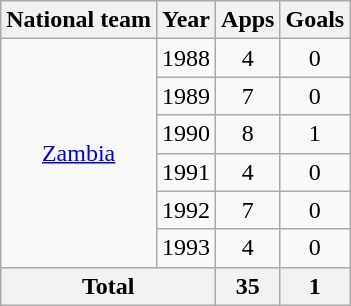<table class="wikitable" style="text-align: center;">
<tr>
<th>National team</th>
<th>Year</th>
<th>Apps</th>
<th>Goals</th>
</tr>
<tr>
<td rowspan="6"><a href='#'>Zambia</a></td>
<td>1988</td>
<td>4</td>
<td>0</td>
</tr>
<tr>
<td>1989</td>
<td>7</td>
<td>0</td>
</tr>
<tr>
<td>1990</td>
<td>8</td>
<td>1</td>
</tr>
<tr>
<td>1991</td>
<td>4</td>
<td>0</td>
</tr>
<tr>
<td>1992</td>
<td>7</td>
<td>0</td>
</tr>
<tr>
<td>1993</td>
<td>4</td>
<td>0</td>
</tr>
<tr>
<th colspan="2">Total</th>
<th>35</th>
<th>1</th>
</tr>
</table>
